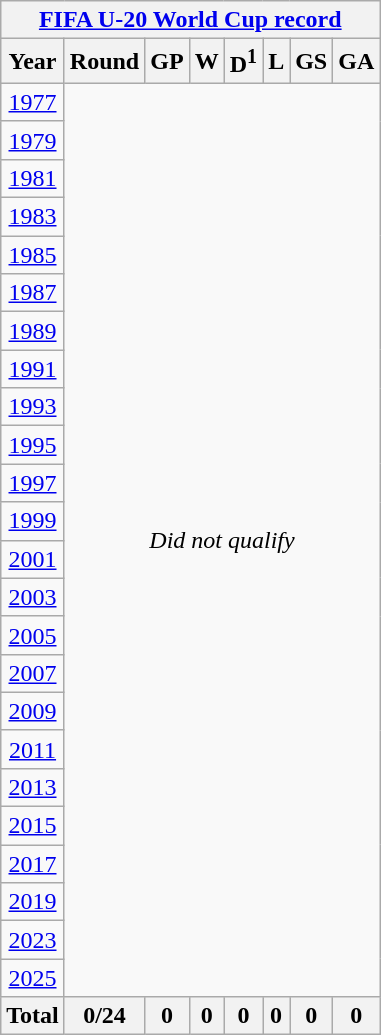<table class="wikitable" style="text-align: center;">
<tr>
<th colspan=8><a href='#'>FIFA U-20 World Cup record</a></th>
</tr>
<tr>
<th>Year</th>
<th>Round</th>
<th>GP</th>
<th>W</th>
<th>D<sup>1</sup></th>
<th>L</th>
<th>GS</th>
<th>GA</th>
</tr>
<tr>
<td> <a href='#'>1977</a></td>
<td colspan=7 rowspan=24><em>Did not qualify</em></td>
</tr>
<tr>
<td> <a href='#'>1979</a></td>
</tr>
<tr>
<td> <a href='#'>1981</a></td>
</tr>
<tr>
<td> <a href='#'>1983</a></td>
</tr>
<tr>
<td> <a href='#'>1985</a></td>
</tr>
<tr>
<td> <a href='#'>1987</a></td>
</tr>
<tr>
<td> <a href='#'>1989</a></td>
</tr>
<tr>
<td> <a href='#'>1991</a></td>
</tr>
<tr>
<td> <a href='#'>1993</a></td>
</tr>
<tr>
<td> <a href='#'>1995</a></td>
</tr>
<tr>
<td> <a href='#'>1997</a></td>
</tr>
<tr>
<td> <a href='#'>1999</a></td>
</tr>
<tr>
<td> <a href='#'>2001</a></td>
</tr>
<tr>
<td> <a href='#'>2003</a></td>
</tr>
<tr>
<td> <a href='#'>2005</a></td>
</tr>
<tr>
<td> <a href='#'>2007</a></td>
</tr>
<tr>
<td> <a href='#'>2009</a></td>
</tr>
<tr>
<td> <a href='#'>2011</a></td>
</tr>
<tr>
<td> <a href='#'>2013</a></td>
</tr>
<tr>
<td> <a href='#'>2015</a></td>
</tr>
<tr>
<td> <a href='#'>2017</a></td>
</tr>
<tr>
<td> <a href='#'>2019</a></td>
</tr>
<tr>
<td> <a href='#'>2023</a></td>
</tr>
<tr>
<td> <a href='#'>2025</a></td>
</tr>
<tr>
<th><strong>Total</strong></th>
<th>0/24</th>
<th>0</th>
<th>0</th>
<th>0</th>
<th>0</th>
<th>0</th>
<th>0</th>
</tr>
</table>
